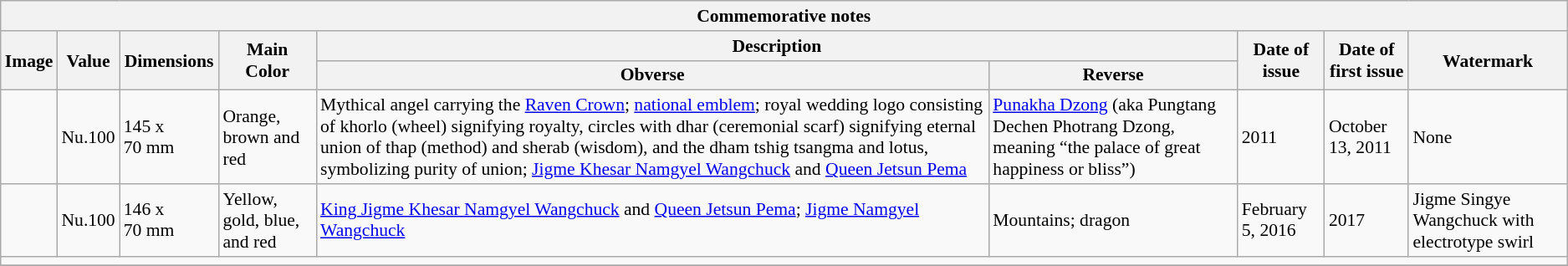<table class="wikitable" style="font-size: 90%">
<tr>
<th colspan="9">Commemorative notes</th>
</tr>
<tr>
<th rowspan="2">Image</th>
<th rowspan="2">Value</th>
<th rowspan="2">Dimensions</th>
<th rowspan="2">Main Color</th>
<th colspan="2">Description</th>
<th rowspan="2">Date of issue</th>
<th rowspan="2">Date of first issue</th>
<th rowspan="2">Watermark</th>
</tr>
<tr>
<th>Obverse</th>
<th>Reverse</th>
</tr>
<tr>
<td align="center"></td>
<td>Nu.100</td>
<td>145 x 70 mm</td>
<td>Orange, brown and red</td>
<td>Mythical angel carrying the <a href='#'>Raven Crown</a>; <a href='#'>national emblem</a>; royal wedding logo consisting of khorlo (wheel) signifying royalty, circles with dhar (ceremonial scarf) signifying eternal union of thap (method) and sherab (wisdom), and the dham tshig tsangma and lotus, symbolizing purity of union; <a href='#'>Jigme Khesar Namgyel Wangchuck</a> and <a href='#'>Queen Jetsun Pema</a></td>
<td><a href='#'>Punakha Dzong</a> (aka Pungtang Dechen Photrang Dzong, meaning “the palace of great happiness or bliss”)</td>
<td>2011</td>
<td>October 13, 2011</td>
<td>None</td>
</tr>
<tr>
<td></td>
<td>Nu.100</td>
<td>146 x 70 mm</td>
<td>Yellow, gold, blue, and red</td>
<td><a href='#'>King Jigme Khesar Namgyel Wangchuck</a> and <a href='#'>Queen Jetsun Pema</a>; <a href='#'>Jigme Namgyel Wangchuck</a></td>
<td>Mountains; dragon</td>
<td>February 5, 2016</td>
<td>2017</td>
<td>Jigme Singye Wangchuck with electrotype swirl</td>
</tr>
<tr>
<td colspan="9"></td>
</tr>
<tr>
</tr>
</table>
